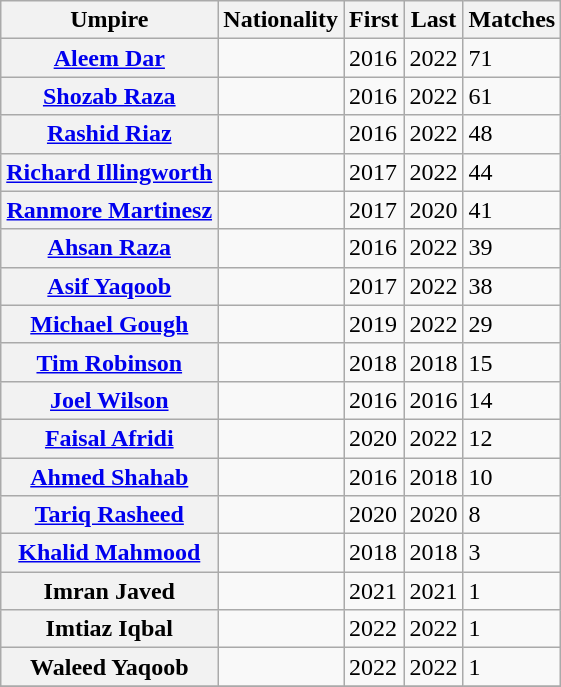<table class="wikitable plainrowheaders sortable">
<tr>
<th scope="col">Umpire</th>
<th scope="col">Nationality</th>
<th scope="col">First</th>
<th scope="col">Last</th>
<th scope="col">Matches</th>
</tr>
<tr>
<th scope="row"><a href='#'>Aleem Dar</a></th>
<td></td>
<td>2016</td>
<td>2022</td>
<td>71</td>
</tr>
<tr>
<th scope="row"><a href='#'>Shozab Raza</a></th>
<td></td>
<td>2016</td>
<td>2022</td>
<td>61</td>
</tr>
<tr>
<th scope="row"><a href='#'>Rashid Riaz</a></th>
<td></td>
<td>2016</td>
<td>2022</td>
<td>48</td>
</tr>
<tr>
<th scope="row"><a href='#'>Richard Illingworth</a></th>
<td></td>
<td>2017</td>
<td>2022</td>
<td>44</td>
</tr>
<tr>
<th scope="row"><a href='#'>Ranmore Martinesz</a></th>
<td></td>
<td>2017</td>
<td>2020</td>
<td>41</td>
</tr>
<tr>
<th scope="row"><a href='#'>Ahsan Raza</a></th>
<td></td>
<td>2016</td>
<td>2022</td>
<td>39</td>
</tr>
<tr>
<th scope="row"><a href='#'>Asif Yaqoob</a></th>
<td></td>
<td>2017</td>
<td>2022</td>
<td>38</td>
</tr>
<tr>
<th scope="row"><a href='#'>Michael Gough</a></th>
<td></td>
<td>2019</td>
<td>2022</td>
<td>29</td>
</tr>
<tr>
<th scope="row"><a href='#'>Tim Robinson</a></th>
<td></td>
<td>2018</td>
<td>2018</td>
<td>15</td>
</tr>
<tr>
<th scope="row"><a href='#'>Joel Wilson</a></th>
<td></td>
<td>2016</td>
<td>2016</td>
<td>14</td>
</tr>
<tr>
<th scope="row"><a href='#'>Faisal Afridi</a></th>
<td></td>
<td>2020</td>
<td>2022</td>
<td>12</td>
</tr>
<tr>
<th scope="row"><a href='#'>Ahmed Shahab</a></th>
<td></td>
<td>2016</td>
<td>2018</td>
<td>10</td>
</tr>
<tr>
<th scope="row"><a href='#'>Tariq Rasheed</a></th>
<td></td>
<td>2020</td>
<td>2020</td>
<td>8</td>
</tr>
<tr>
<th scope="row"><a href='#'>Khalid Mahmood</a></th>
<td></td>
<td>2018</td>
<td>2018</td>
<td>3</td>
</tr>
<tr>
<th scope="row">Imran Javed</th>
<td></td>
<td>2021</td>
<td>2021</td>
<td>1</td>
</tr>
<tr>
<th scope="row">Imtiaz Iqbal</th>
<td></td>
<td>2022</td>
<td>2022</td>
<td>1</td>
</tr>
<tr>
<th scope="row">Waleed Yaqoob</th>
<td></td>
<td>2022</td>
<td>2022</td>
<td>1</td>
</tr>
<tr>
</tr>
</table>
